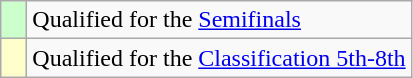<table class="wikitable" style="text-align: left;">
<tr>
<td width=10px bgcolor=#ccffcc></td>
<td>Qualified for the <a href='#'>Semifinals</a></td>
</tr>
<tr>
<td bgcolor=#ffffcc></td>
<td>Qualified for the <a href='#'>Classification 5th-8th</a></td>
</tr>
</table>
